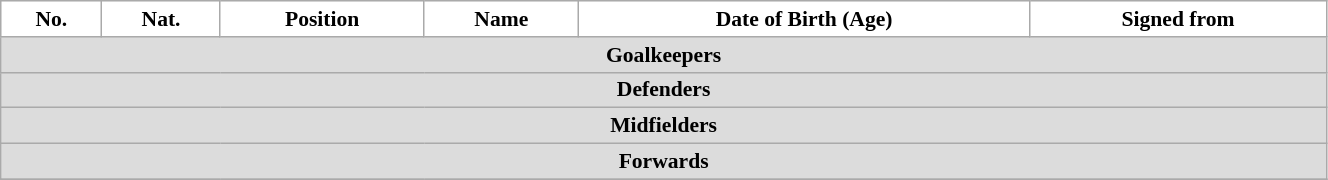<table class="wikitable" style="text-align:center; font-size:90%; width:70%">
<tr>
<th style="background:white; color:black; text-align:center;">No.</th>
<th style="background:white; color:black; text-align:center;">Nat.</th>
<th style="background:white; color:black; text-align:center;">Position</th>
<th style="background:white; color:black; text-align:center;">Name</th>
<th style="background:white; color:black; text-align:center;">Date of Birth (Age)</th>
<th style="background:white; color:black; text-align:center;">Signed from</th>
</tr>
<tr>
<th colspan=10 style="background:#DCDCDC; text-align:center;">Goalkeepers</th>
</tr>
<tr>
<th colspan=10 style="background:#DCDCDC; text-align:center;">Defenders</th>
</tr>
<tr>
<th colspan=10 style="background:#DCDCDC; text-align:center;">Midfielders</th>
</tr>
<tr>
<th colspan=10 style="background:#DCDCDC; text-align:center;">Forwards</th>
</tr>
<tr>
</tr>
</table>
